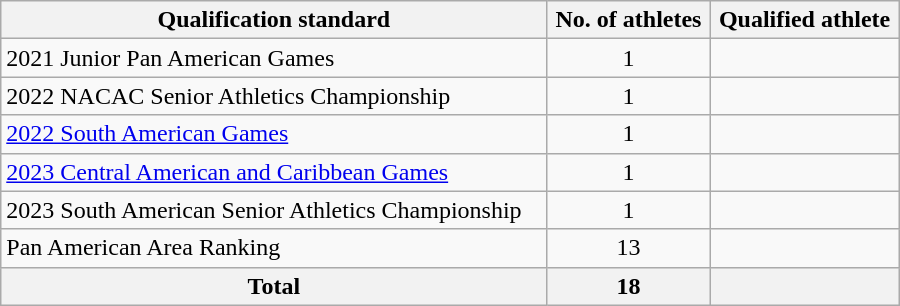<table class="wikitable" style="text-align:left; width:600px;">
<tr>
<th>Qualification standard</th>
<th>No. of athletes</th>
<th>Qualified athlete</th>
</tr>
<tr>
<td>2021 Junior Pan American Games</td>
<td align=center>1</td>
<td></td>
</tr>
<tr>
<td>2022 NACAC Senior Athletics Championship</td>
<td align=center>1</td>
<td></td>
</tr>
<tr>
<td><a href='#'>2022 South American Games</a></td>
<td align=center>1</td>
<td></td>
</tr>
<tr>
<td><a href='#'>2023 Central American and Caribbean Games</a></td>
<td align=center>1</td>
<td></td>
</tr>
<tr>
<td>2023 South American Senior Athletics Championship</td>
<td align=center>1</td>
<td></td>
</tr>
<tr>
<td>Pan American Area Ranking</td>
<td align=center>13</td>
<td></td>
</tr>
<tr>
<th>Total</th>
<th>18</th>
<th colspan=2></th>
</tr>
</table>
